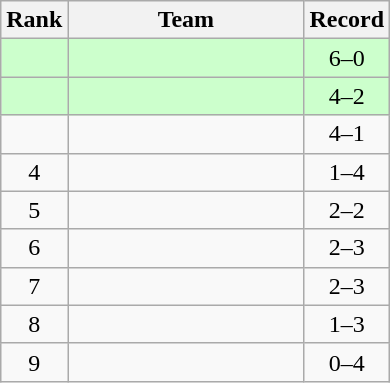<table class="wikitable">
<tr>
<th>Rank</th>
<th width=150px>Team</th>
<th>Record</th>
</tr>
<tr bgcolor=ccffcc>
<td align=center></td>
<td></td>
<td align=center>6–0</td>
</tr>
<tr bgcolor=ccffcc>
<td align=center></td>
<td></td>
<td align=center>4–2</td>
</tr>
<tr>
<td align=center></td>
<td></td>
<td align=center>4–1</td>
</tr>
<tr>
<td align=center>4</td>
<td></td>
<td align=center>1–4</td>
</tr>
<tr>
<td align=center>5</td>
<td></td>
<td align=center>2–2</td>
</tr>
<tr>
<td align=center>6</td>
<td></td>
<td align=center>2–3</td>
</tr>
<tr>
<td align=center>7</td>
<td></td>
<td align=center>2–3</td>
</tr>
<tr>
<td align=center>8</td>
<td></td>
<td align=center>1–3</td>
</tr>
<tr>
<td align=center>9</td>
<td></td>
<td align=center>0–4</td>
</tr>
</table>
